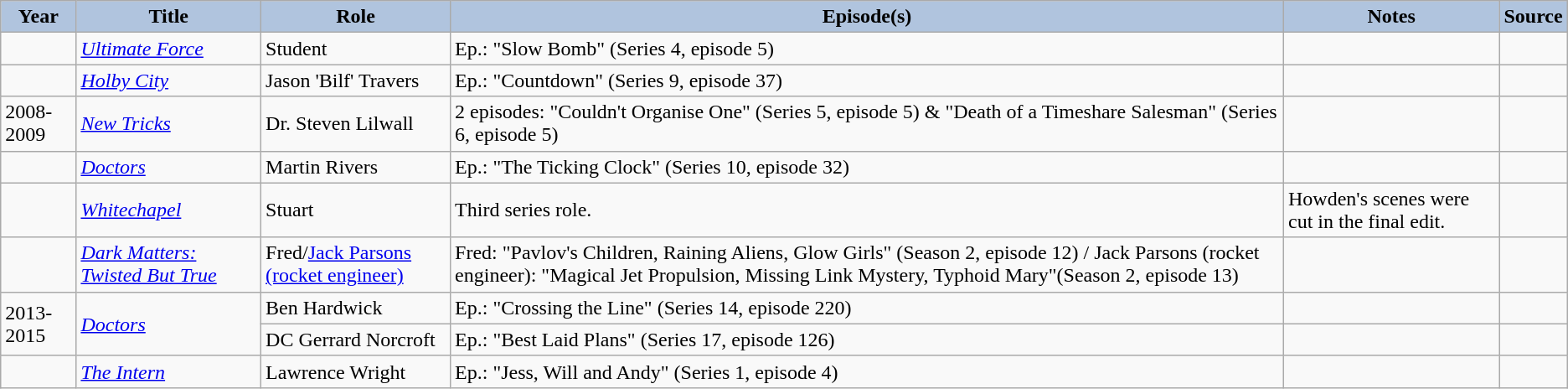<table class="wikitable sortable plainrowheaders">
<tr>
<th style="background:#b0c4de;">Year</th>
<th style="background:#b0c4de;">Title</th>
<th style="background:#b0c4de;">Role</th>
<th style="background:#b0c4de;" class="unsortable">Episode(s)</th>
<th style="background:#b0c4de;" class="unsortable">Notes</th>
<th style="background:#b0c4de;" class="unsortable">Source</th>
</tr>
<tr>
<td></td>
<td><em><a href='#'>Ultimate Force</a></em></td>
<td>Student</td>
<td>Ep.: "Slow Bomb" (Series 4, episode 5)</td>
<td></td>
<td></td>
</tr>
<tr>
<td></td>
<td><em><a href='#'>Holby City</a></em></td>
<td>Jason 'Bilf' Travers</td>
<td>Ep.: "Countdown" (Series 9, episode 37)</td>
<td></td>
<td></td>
</tr>
<tr>
<td>2008-2009</td>
<td><em><a href='#'>New Tricks</a></em></td>
<td>Dr. Steven Lilwall</td>
<td>2 episodes: "Couldn't Organise One" (Series 5, episode 5) & "Death of a Timeshare Salesman" (Series 6, episode 5)</td>
<td></td>
<td></td>
</tr>
<tr>
<td></td>
<td><em><a href='#'>Doctors</a></em></td>
<td>Martin Rivers</td>
<td>Ep.: "The Ticking Clock" (Series 10, episode 32)</td>
<td></td>
<td></td>
</tr>
<tr>
<td></td>
<td><em><a href='#'>Whitechapel</a></em></td>
<td>Stuart</td>
<td>Third series role.</td>
<td>Howden's scenes were cut in the final edit.</td>
<td></td>
</tr>
<tr>
<td></td>
<td><em><a href='#'>Dark Matters: Twisted But True</a></em></td>
<td>Fred/<a href='#'>Jack Parsons (rocket engineer)</a></td>
<td>Fred: "Pavlov's Children, Raining Aliens, Glow Girls" (Season 2, episode 12) / Jack Parsons (rocket engineer): "Magical Jet Propulsion, Missing Link Mystery, Typhoid Mary"(Season 2, episode 13)</td>
<td></td>
<td></td>
</tr>
<tr>
<td rowspan="2">2013-2015</td>
<td rowspan="2"><em><a href='#'>Doctors</a></em></td>
<td>Ben Hardwick</td>
<td>Ep.: "Crossing the Line" (Series 14, episode 220)</td>
<td></td>
<td></td>
</tr>
<tr>
<td>DC Gerrard Norcroft</td>
<td>Ep.: "Best Laid Plans" (Series 17, episode 126)</td>
<td></td>
<td></td>
</tr>
<tr>
<td></td>
<td><em><a href='#'>The Intern</a></em></td>
<td>Lawrence Wright</td>
<td>Ep.: "Jess, Will and Andy" (Series 1, episode 4)</td>
<td></td>
<td></td>
</tr>
</table>
